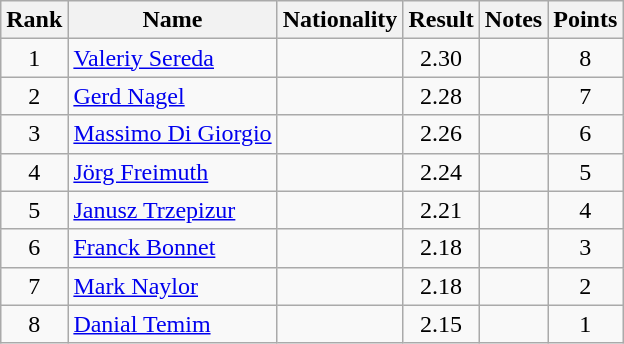<table class="wikitable sortable" style="text-align:center">
<tr>
<th>Rank</th>
<th>Name</th>
<th>Nationality</th>
<th>Result</th>
<th>Notes</th>
<th>Points</th>
</tr>
<tr>
<td>1</td>
<td align=left><a href='#'>Valeriy Sereda</a></td>
<td align=left></td>
<td>2.30</td>
<td></td>
<td>8</td>
</tr>
<tr>
<td>2</td>
<td align=left><a href='#'>Gerd Nagel</a></td>
<td align=left></td>
<td>2.28</td>
<td></td>
<td>7</td>
</tr>
<tr>
<td>3</td>
<td align=left><a href='#'>Massimo Di Giorgio</a></td>
<td align=left></td>
<td>2.26</td>
<td></td>
<td>6</td>
</tr>
<tr>
<td>4</td>
<td align=left><a href='#'>Jörg Freimuth</a></td>
<td align=left></td>
<td>2.24</td>
<td></td>
<td>5</td>
</tr>
<tr>
<td>5</td>
<td align=left><a href='#'>Janusz Trzepizur</a></td>
<td align=left></td>
<td>2.21</td>
<td></td>
<td>4</td>
</tr>
<tr>
<td>6</td>
<td align=left><a href='#'>Franck Bonnet</a></td>
<td align=left></td>
<td>2.18</td>
<td></td>
<td>3</td>
</tr>
<tr>
<td>7</td>
<td align=left><a href='#'>Mark Naylor</a></td>
<td align=left></td>
<td>2.18</td>
<td></td>
<td>2</td>
</tr>
<tr>
<td>8</td>
<td align=left><a href='#'>Danial Temim</a></td>
<td align=left></td>
<td>2.15</td>
<td></td>
<td>1</td>
</tr>
</table>
